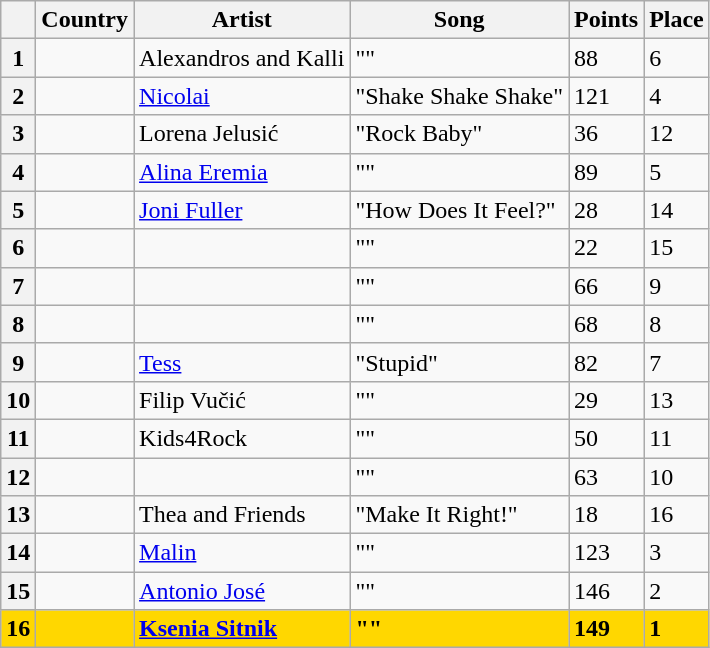<table class="sortable wikitable plainrowheaders">
<tr>
<th scope="col"></th>
<th scope="col">Country</th>
<th scope="col">Artist</th>
<th scope="col">Song</th>
<th scope="col">Points</th>
<th scope="col">Place</th>
</tr>
<tr>
<th scope="row" style="text-align:center;">1</th>
<td></td>
<td>Alexandros and Kalli</td>
<td>""</td>
<td>88</td>
<td>6</td>
</tr>
<tr>
<th scope="row" style="text-align:center;">2</th>
<td></td>
<td><a href='#'>Nicolai</a></td>
<td>"Shake Shake Shake"</td>
<td>121</td>
<td>4</td>
</tr>
<tr>
<th scope="row" style="text-align:center;">3</th>
<td></td>
<td>Lorena Jelusić</td>
<td>"Rock Baby"</td>
<td>36</td>
<td>12</td>
</tr>
<tr>
<th scope="row" style="text-align:center;">4</th>
<td></td>
<td><a href='#'>Alina Eremia</a></td>
<td>""</td>
<td>89</td>
<td>5</td>
</tr>
<tr>
<th scope="row" style="text-align:center;">5</th>
<td></td>
<td><a href='#'>Joni Fuller</a></td>
<td>"How Does It Feel?"</td>
<td>28</td>
<td>14</td>
</tr>
<tr>
<th scope="row" style="text-align:center;">6</th>
<td></td>
<td></td>
<td>""</td>
<td>22</td>
<td>15</td>
</tr>
<tr>
<th scope="row" style="text-align:center;">7</th>
<td></td>
<td></td>
<td>""</td>
<td>66</td>
<td>9</td>
</tr>
<tr>
<th scope="row" style="text-align:center;">8</th>
<td></td>
<td></td>
<td>""</td>
<td>68</td>
<td>8</td>
</tr>
<tr>
<th scope="row" style="text-align:center;">9</th>
<td></td>
<td><a href='#'>Tess</a></td>
<td>"Stupid"</td>
<td>82</td>
<td>7</td>
</tr>
<tr>
<th scope="row" style="text-align:center;">10</th>
<td></td>
<td>Filip Vučić</td>
<td>""</td>
<td>29</td>
<td>13</td>
</tr>
<tr>
<th scope="row" style="text-align:center;">11</th>
<td></td>
<td>Kids4Rock</td>
<td>""</td>
<td>50</td>
<td>11</td>
</tr>
<tr>
<th scope="row" style="text-align:center;">12</th>
<td></td>
<td></td>
<td>""</td>
<td>63</td>
<td>10</td>
</tr>
<tr>
<th scope="row" style="text-align:center;">13</th>
<td></td>
<td>Thea and Friends</td>
<td>"Make It Right!"</td>
<td>18</td>
<td>16</td>
</tr>
<tr>
<th scope="row" style="text-align:center;">14</th>
<td></td>
<td><a href='#'>Malin</a></td>
<td>""</td>
<td>123</td>
<td>3</td>
</tr>
<tr>
<th scope="row" style="text-align:center;">15</th>
<td></td>
<td><a href='#'>Antonio José</a></td>
<td>""</td>
<td>146</td>
<td>2</td>
</tr>
<tr style="font-weight:bold; background:gold;">
<th scope="row" style="text-align:center; font-weight:bold; background:gold;">16</th>
<td></td>
<td><a href='#'>Ksenia Sitnik</a></td>
<td>""</td>
<td>149</td>
<td>1</td>
</tr>
</table>
